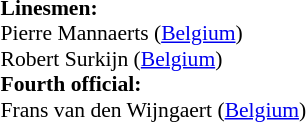<table style="width:100%; font-size:90%;">
<tr>
<td><br><strong>Linesmen:</strong>
<br>Pierre Mannaerts (<a href='#'>Belgium</a>)
<br>Robert Surkijn (<a href='#'>Belgium</a>)
<br><strong>Fourth official:</strong>
<br>Frans van den Wijngaert (<a href='#'>Belgium</a>)</td>
</tr>
</table>
